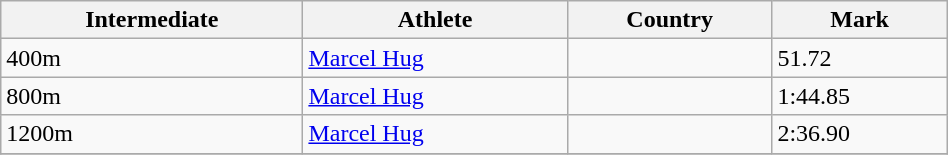<table class="wikitable" width=50%>
<tr>
<th>Intermediate</th>
<th>Athlete</th>
<th>Country</th>
<th>Mark</th>
</tr>
<tr>
<td>400m</td>
<td><a href='#'>Marcel Hug</a></td>
<td></td>
<td>51.72</td>
</tr>
<tr>
<td>800m</td>
<td><a href='#'>Marcel Hug</a></td>
<td></td>
<td>1:44.85</td>
</tr>
<tr>
<td>1200m</td>
<td><a href='#'>Marcel Hug</a></td>
<td></td>
<td>2:36.90</td>
</tr>
<tr>
</tr>
</table>
